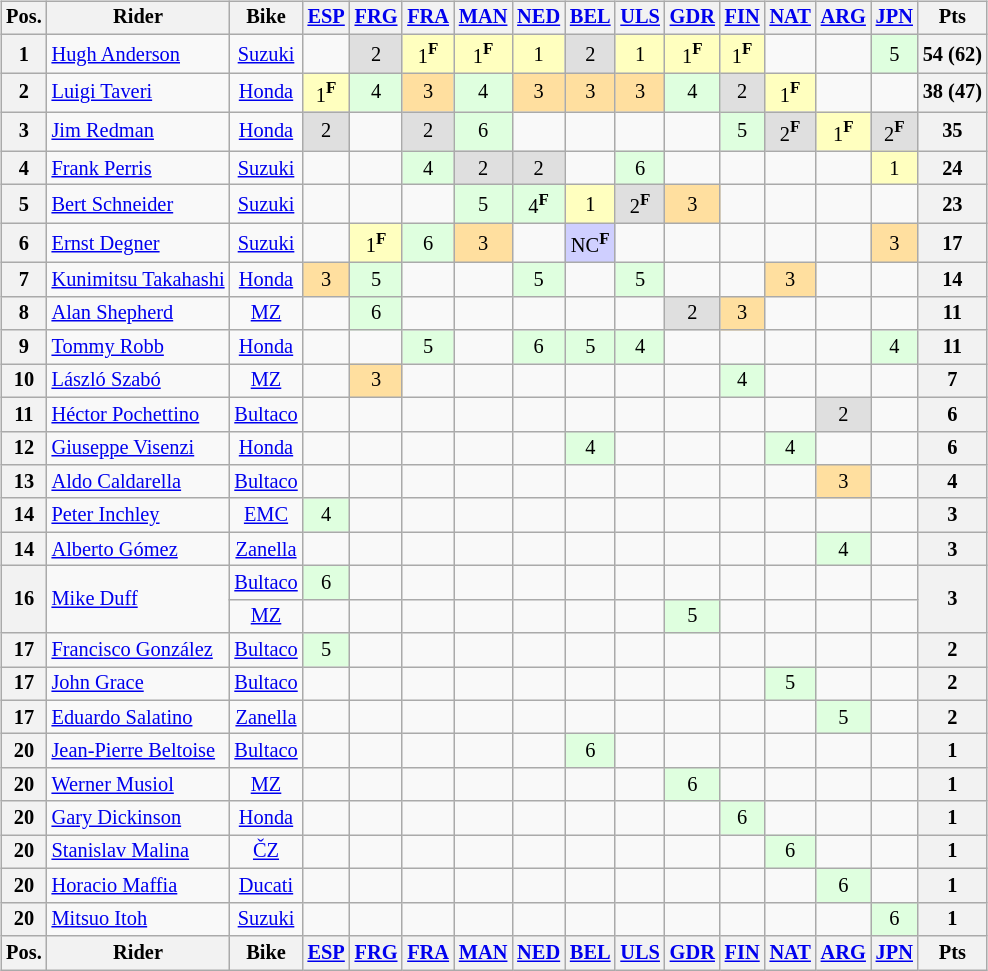<table>
<tr>
<td><br><table class="wikitable" style="font-size: 85%; text-align:center">
<tr>
<th>Pos.</th>
<th>Rider</th>
<th>Bike</th>
<th><a href='#'>ESP</a><br></th>
<th><a href='#'>FRG</a><br></th>
<th><a href='#'>FRA</a><br></th>
<th><a href='#'>MAN</a><br></th>
<th><a href='#'>NED</a><br></th>
<th><a href='#'>BEL</a><br></th>
<th><a href='#'>ULS</a><br></th>
<th><a href='#'>GDR</a><br></th>
<th><a href='#'>FIN</a><br></th>
<th><a href='#'>NAT</a><br></th>
<th><a href='#'>ARG</a><br></th>
<th><a href='#'>JPN</a><br></th>
<th>Pts</th>
</tr>
<tr>
<th>1</th>
<td align="left"> <a href='#'>Hugh Anderson</a></td>
<td><a href='#'>Suzuki</a></td>
<td></td>
<td style="background:#dfdfdf;">2</td>
<td style="background:#ffffbf;">1<strong><sup>F</sup></strong></td>
<td style="background:#ffffbf;">1<strong><sup>F</sup></strong></td>
<td style="background:#ffffbf;">1</td>
<td style="background:#dfdfdf;">2</td>
<td style="background:#ffffbf;">1</td>
<td style="background:#ffffbf;">1<strong><sup>F</sup></strong></td>
<td style="background:#ffffbf;">1<strong><sup>F</sup></strong></td>
<td></td>
<td></td>
<td style="background:#dfffdf;">5</td>
<th>54 (62)</th>
</tr>
<tr>
<th>2</th>
<td align="left"> <a href='#'>Luigi Taveri</a></td>
<td><a href='#'>Honda</a></td>
<td style="background:#ffffbf;">1<strong><sup>F</sup></strong></td>
<td style="background:#dfffdf;">4</td>
<td style="background:#ffdf9f;">3</td>
<td style="background:#dfffdf;">4</td>
<td style="background:#ffdf9f;">3</td>
<td style="background:#ffdf9f;">3</td>
<td style="background:#ffdf9f;">3</td>
<td style="background:#dfffdf;">4</td>
<td style="background:#dfdfdf;">2</td>
<td style="background:#ffffbf;">1<strong><sup>F</sup></strong></td>
<td></td>
<td></td>
<th>38 (47)</th>
</tr>
<tr>
<th>3</th>
<td align="left"> <a href='#'>Jim Redman</a></td>
<td><a href='#'>Honda</a></td>
<td style="background:#dfdfdf;">2</td>
<td></td>
<td style="background:#dfdfdf;">2</td>
<td style="background:#dfffdf;">6</td>
<td></td>
<td></td>
<td></td>
<td></td>
<td style="background:#dfffdf;">5</td>
<td style="background:#dfdfdf;">2<strong><sup>F</sup></strong></td>
<td style="background:#ffffbf;">1<strong><sup>F</sup></strong></td>
<td style="background:#dfdfdf;">2<strong><sup>F</sup></strong></td>
<th>35</th>
</tr>
<tr>
<th>4</th>
<td align="left"> <a href='#'>Frank Perris</a></td>
<td><a href='#'>Suzuki</a></td>
<td></td>
<td></td>
<td style="background:#dfffdf;">4</td>
<td style="background:#dfdfdf;">2</td>
<td style="background:#dfdfdf;">2</td>
<td></td>
<td style="background:#dfffdf;">6</td>
<td></td>
<td></td>
<td></td>
<td></td>
<td style="background:#ffffbf;">1</td>
<th>24</th>
</tr>
<tr>
<th>5</th>
<td align="left"> <a href='#'>Bert Schneider</a></td>
<td><a href='#'>Suzuki</a></td>
<td></td>
<td></td>
<td></td>
<td style="background:#dfffdf;">5</td>
<td style="background:#dfffdf;">4<strong><sup>F</sup></strong></td>
<td style="background:#ffffbf;">1</td>
<td style="background:#dfdfdf;">2<strong><sup>F</sup></strong></td>
<td style="background:#ffdf9f;">3</td>
<td></td>
<td></td>
<td></td>
<td></td>
<th>23</th>
</tr>
<tr>
<th>6</th>
<td align="left"> <a href='#'>Ernst Degner</a></td>
<td><a href='#'>Suzuki</a></td>
<td></td>
<td style="background:#ffffbf;">1<strong><sup>F</sup></strong></td>
<td style="background:#dfffdf;">6</td>
<td style="background:#ffdf9f;">3</td>
<td></td>
<td style="background:#cfcfff;">NC<strong><sup>F</sup></strong></td>
<td></td>
<td></td>
<td></td>
<td></td>
<td></td>
<td style="background:#ffdf9f;">3</td>
<th>17</th>
</tr>
<tr>
<th>7</th>
<td align="left"> <a href='#'>Kunimitsu Takahashi</a></td>
<td><a href='#'>Honda</a></td>
<td style="background:#ffdf9f;">3</td>
<td style="background:#dfffdf;">5</td>
<td></td>
<td></td>
<td style="background:#dfffdf;">5</td>
<td></td>
<td style="background:#dfffdf;">5</td>
<td></td>
<td></td>
<td style="background:#ffdf9f;">3</td>
<td></td>
<td></td>
<th>14</th>
</tr>
<tr>
<th>8</th>
<td align="left"> <a href='#'>Alan Shepherd</a></td>
<td><a href='#'>MZ</a></td>
<td></td>
<td style="background:#dfffdf;">6</td>
<td></td>
<td></td>
<td></td>
<td></td>
<td></td>
<td style="background:#dfdfdf;">2</td>
<td style="background:#ffdf9f;">3</td>
<td></td>
<td></td>
<td></td>
<th>11</th>
</tr>
<tr>
<th>9</th>
<td align="left"> <a href='#'>Tommy Robb</a></td>
<td><a href='#'>Honda</a></td>
<td></td>
<td></td>
<td style="background:#dfffdf;">5</td>
<td></td>
<td style="background:#dfffdf;">6</td>
<td style="background:#dfffdf;">5</td>
<td style="background:#dfffdf;">4</td>
<td></td>
<td></td>
<td></td>
<td></td>
<td style="background:#dfffdf;">4</td>
<th>11</th>
</tr>
<tr>
<th>10</th>
<td align="left"> <a href='#'>László Szabó</a></td>
<td><a href='#'>MZ</a></td>
<td></td>
<td style="background:#ffdf9f;">3</td>
<td></td>
<td></td>
<td></td>
<td></td>
<td></td>
<td></td>
<td style="background:#dfffdf;">4</td>
<td></td>
<td></td>
<td></td>
<th>7</th>
</tr>
<tr>
<th>11</th>
<td align="left"> <a href='#'>Héctor Pochettino</a></td>
<td><a href='#'>Bultaco</a></td>
<td></td>
<td></td>
<td></td>
<td></td>
<td></td>
<td></td>
<td></td>
<td></td>
<td></td>
<td></td>
<td style="background:#dfdfdf;">2</td>
<td></td>
<th>6</th>
</tr>
<tr>
<th>12</th>
<td align="left"> <a href='#'>Giuseppe Visenzi</a></td>
<td><a href='#'>Honda</a></td>
<td></td>
<td></td>
<td></td>
<td></td>
<td></td>
<td style="background:#dfffdf;">4</td>
<td></td>
<td></td>
<td></td>
<td style="background:#dfffdf;">4</td>
<td></td>
<td></td>
<th>6</th>
</tr>
<tr>
<th>13</th>
<td align="left"> <a href='#'>Aldo Caldarella</a></td>
<td><a href='#'>Bultaco</a></td>
<td></td>
<td></td>
<td></td>
<td></td>
<td></td>
<td></td>
<td></td>
<td></td>
<td></td>
<td></td>
<td style="background:#ffdf9f;">3</td>
<td></td>
<th>4</th>
</tr>
<tr>
<th>14</th>
<td align="left"> <a href='#'>Peter Inchley</a></td>
<td><a href='#'>EMC</a></td>
<td style="background:#dfffdf;">4</td>
<td></td>
<td></td>
<td></td>
<td></td>
<td></td>
<td></td>
<td></td>
<td></td>
<td></td>
<td></td>
<td></td>
<th>3</th>
</tr>
<tr>
<th>14</th>
<td align="left"> <a href='#'>Alberto Gómez</a></td>
<td><a href='#'>Zanella</a></td>
<td></td>
<td></td>
<td></td>
<td></td>
<td></td>
<td></td>
<td></td>
<td></td>
<td></td>
<td></td>
<td style="background:#dfffdf;">4</td>
<td></td>
<th>3</th>
</tr>
<tr>
<th rowspan=2>16</th>
<td align="left" rowspan=2> <a href='#'>Mike Duff</a></td>
<td><a href='#'>Bultaco</a></td>
<td style="background:#dfffdf;">6</td>
<td></td>
<td></td>
<td></td>
<td></td>
<td></td>
<td></td>
<td></td>
<td></td>
<td></td>
<td></td>
<td></td>
<th rowspan=2>3</th>
</tr>
<tr>
<td><a href='#'>MZ</a></td>
<td></td>
<td></td>
<td></td>
<td></td>
<td></td>
<td></td>
<td></td>
<td style="background:#dfffdf;">5</td>
<td></td>
<td></td>
<td></td>
<td></td>
</tr>
<tr>
<th>17</th>
<td align="left"> <a href='#'>Francisco González</a></td>
<td><a href='#'>Bultaco</a></td>
<td style="background:#dfffdf;">5</td>
<td></td>
<td></td>
<td></td>
<td></td>
<td></td>
<td></td>
<td></td>
<td></td>
<td></td>
<td></td>
<td></td>
<th>2</th>
</tr>
<tr>
<th>17</th>
<td align="left"> <a href='#'>John Grace</a></td>
<td><a href='#'>Bultaco</a></td>
<td></td>
<td></td>
<td></td>
<td></td>
<td></td>
<td></td>
<td></td>
<td></td>
<td></td>
<td style="background:#dfffdf;">5</td>
<td></td>
<td></td>
<th>2</th>
</tr>
<tr>
<th>17</th>
<td align="left"> <a href='#'>Eduardo Salatino</a></td>
<td><a href='#'>Zanella</a></td>
<td></td>
<td></td>
<td></td>
<td></td>
<td></td>
<td></td>
<td></td>
<td></td>
<td></td>
<td></td>
<td style="background:#dfffdf;">5</td>
<td></td>
<th>2</th>
</tr>
<tr>
<th>20</th>
<td align="left"> <a href='#'>Jean-Pierre Beltoise</a></td>
<td><a href='#'>Bultaco</a></td>
<td></td>
<td></td>
<td></td>
<td></td>
<td></td>
<td style="background:#dfffdf;">6</td>
<td></td>
<td></td>
<td></td>
<td></td>
<td></td>
<td></td>
<th>1</th>
</tr>
<tr>
<th>20</th>
<td align="left"> <a href='#'>Werner Musiol</a></td>
<td><a href='#'>MZ</a></td>
<td></td>
<td></td>
<td></td>
<td></td>
<td></td>
<td></td>
<td></td>
<td style="background:#dfffdf;">6</td>
<td></td>
<td></td>
<td></td>
<td></td>
<th>1</th>
</tr>
<tr>
<th>20</th>
<td align="left"> <a href='#'>Gary Dickinson</a></td>
<td><a href='#'>Honda</a></td>
<td></td>
<td></td>
<td></td>
<td></td>
<td></td>
<td></td>
<td></td>
<td></td>
<td style="background:#dfffdf;">6</td>
<td></td>
<td></td>
<td></td>
<th>1</th>
</tr>
<tr>
<th>20</th>
<td align="left"> <a href='#'>Stanislav Malina</a></td>
<td><a href='#'>ČZ</a></td>
<td></td>
<td></td>
<td></td>
<td></td>
<td></td>
<td></td>
<td></td>
<td></td>
<td></td>
<td style="background:#dfffdf;">6</td>
<td></td>
<td></td>
<th>1</th>
</tr>
<tr>
<th>20</th>
<td align="left"> <a href='#'>Horacio Maffia</a></td>
<td><a href='#'>Ducati</a></td>
<td></td>
<td></td>
<td></td>
<td></td>
<td></td>
<td></td>
<td></td>
<td></td>
<td></td>
<td></td>
<td style="background:#dfffdf;">6</td>
<td></td>
<th>1</th>
</tr>
<tr>
<th>20</th>
<td align="left"> <a href='#'>Mitsuo Itoh</a></td>
<td><a href='#'>Suzuki</a></td>
<td></td>
<td></td>
<td></td>
<td></td>
<td></td>
<td></td>
<td></td>
<td></td>
<td></td>
<td></td>
<td></td>
<td style="background:#dfffdf;">6</td>
<th>1</th>
</tr>
<tr>
<th>Pos.</th>
<th>Rider</th>
<th>Bike</th>
<th><a href='#'>ESP</a><br></th>
<th><a href='#'>FRG</a><br></th>
<th><a href='#'>FRA</a><br></th>
<th><a href='#'>MAN</a><br></th>
<th><a href='#'>NED</a><br></th>
<th><a href='#'>BEL</a><br></th>
<th><a href='#'>ULS</a><br></th>
<th><a href='#'>GDR</a><br></th>
<th><a href='#'>FIN</a><br></th>
<th><a href='#'>NAT</a><br></th>
<th><a href='#'>ARG</a><br></th>
<th><a href='#'>JPN</a><br></th>
<th>Pts</th>
</tr>
</table>
</td>
<td valign="top"><br></td>
</tr>
</table>
